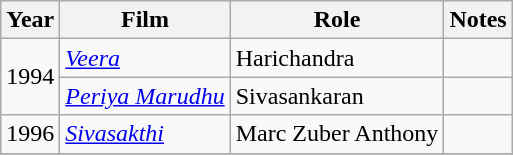<table class="wikitable sortable">
<tr>
<th>Year</th>
<th>Film</th>
<th>Role</th>
<th>Notes</th>
</tr>
<tr>
<td rowspan="2">1994</td>
<td><em><a href='#'>Veera</a></em></td>
<td>Harichandra</td>
<td></td>
</tr>
<tr>
<td><em><a href='#'>Periya Marudhu</a></em></td>
<td>Sivasankaran</td>
<td></td>
</tr>
<tr>
<td>1996</td>
<td><em><a href='#'>Sivasakthi</a></em></td>
<td>Marc Zuber Anthony</td>
<td></td>
</tr>
<tr>
</tr>
</table>
